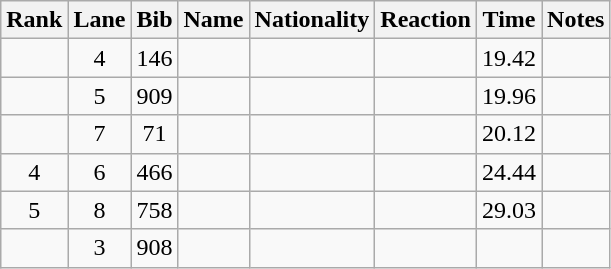<table class="wikitable sortable" style="text-align:center">
<tr>
<th>Rank</th>
<th>Lane</th>
<th>Bib</th>
<th>Name</th>
<th>Nationality</th>
<th>Reaction</th>
<th>Time</th>
<th>Notes</th>
</tr>
<tr>
<td></td>
<td>4</td>
<td>146</td>
<td align=left></td>
<td align=left></td>
<td></td>
<td>19.42</td>
<td></td>
</tr>
<tr>
<td></td>
<td>5</td>
<td>909</td>
<td align=left></td>
<td align=left></td>
<td></td>
<td>19.96</td>
<td></td>
</tr>
<tr>
<td></td>
<td>7</td>
<td>71</td>
<td align=left></td>
<td align=left></td>
<td></td>
<td>20.12</td>
<td></td>
</tr>
<tr>
<td>4</td>
<td>6</td>
<td>466</td>
<td align=left></td>
<td align=left></td>
<td></td>
<td>24.44</td>
<td></td>
</tr>
<tr>
<td>5</td>
<td>8</td>
<td>758</td>
<td align=left></td>
<td align=left></td>
<td></td>
<td>29.03</td>
<td></td>
</tr>
<tr>
<td></td>
<td>3</td>
<td>908</td>
<td align=left></td>
<td align=left></td>
<td></td>
<td></td>
<td><strong></strong></td>
</tr>
</table>
